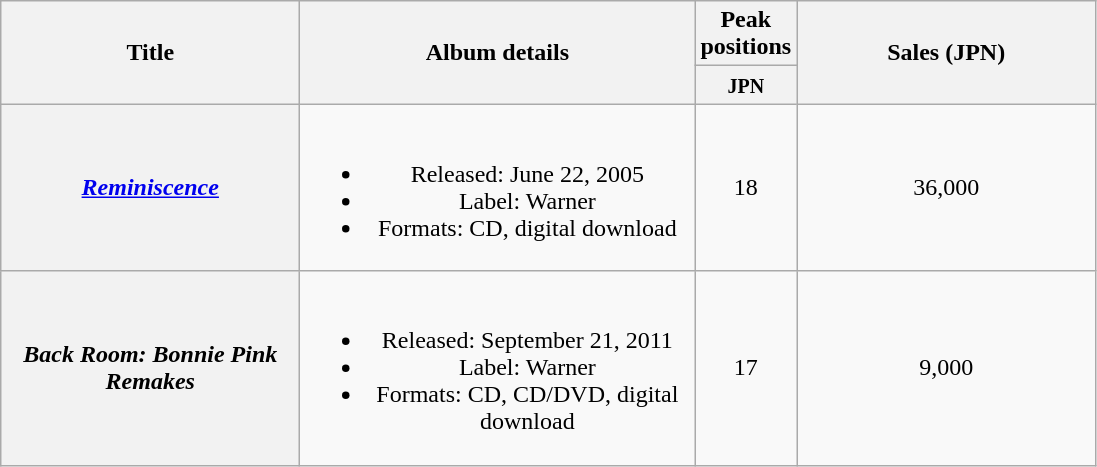<table class="wikitable plainrowheaders" style="text-align:center;">
<tr>
<th style="width:12em;" rowspan="2">Title</th>
<th style="width:16em;" rowspan="2">Album details</th>
<th colspan="1">Peak positions</th>
<th style="width:12em;" rowspan="2">Sales (JPN)</th>
</tr>
<tr>
<th style="width:2.5em;"><small>JPN</small><br></th>
</tr>
<tr>
<th scope="row"><em><a href='#'>Reminiscence</a></em></th>
<td><br><ul><li>Released: June 22, 2005 </li><li>Label: Warner</li><li>Formats: CD, digital download</li></ul></td>
<td>18</td>
<td>36,000</td>
</tr>
<tr>
<th scope="row"><em>Back Room: Bonnie Pink Remakes</em></th>
<td><br><ul><li>Released: September 21, 2011 </li><li>Label: Warner</li><li>Formats: CD, CD/DVD, digital download</li></ul></td>
<td>17</td>
<td>9,000</td>
</tr>
</table>
